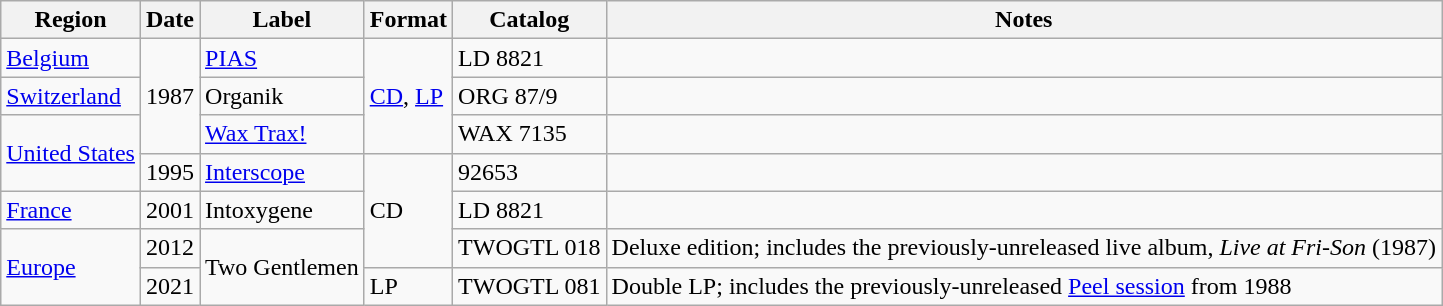<table class="wikitable">
<tr>
<th>Region</th>
<th>Date</th>
<th>Label</th>
<th>Format</th>
<th>Catalog</th>
<th>Notes</th>
</tr>
<tr>
<td><a href='#'>Belgium</a></td>
<td rowspan="3">1987</td>
<td><a href='#'>PIAS</a></td>
<td rowspan="3"><a href='#'>CD</a>, <a href='#'>LP</a></td>
<td>LD 8821</td>
<td></td>
</tr>
<tr>
<td><a href='#'>Switzerland</a></td>
<td>Organik</td>
<td>ORG 87/9</td>
<td></td>
</tr>
<tr>
<td rowspan="2"><a href='#'>United States</a></td>
<td><a href='#'>Wax Trax!</a></td>
<td>WAX 7135</td>
<td></td>
</tr>
<tr>
<td>1995</td>
<td><a href='#'>Interscope</a></td>
<td rowspan="3">CD</td>
<td>92653</td>
<td></td>
</tr>
<tr>
<td><a href='#'>France</a></td>
<td>2001</td>
<td>Intoxygene</td>
<td>LD 8821</td>
<td></td>
</tr>
<tr>
<td rowspan="2"><a href='#'>Europe</a></td>
<td>2012</td>
<td rowspan="2">Two Gentlemen</td>
<td>TWOGTL 018</td>
<td>Deluxe edition; includes the previously-unreleased live album, <em>Live at Fri-Son</em> (1987)</td>
</tr>
<tr>
<td>2021</td>
<td>LP</td>
<td>TWOGTL 081</td>
<td>Double LP; includes the previously-unreleased <a href='#'>Peel session</a> from 1988</td>
</tr>
</table>
